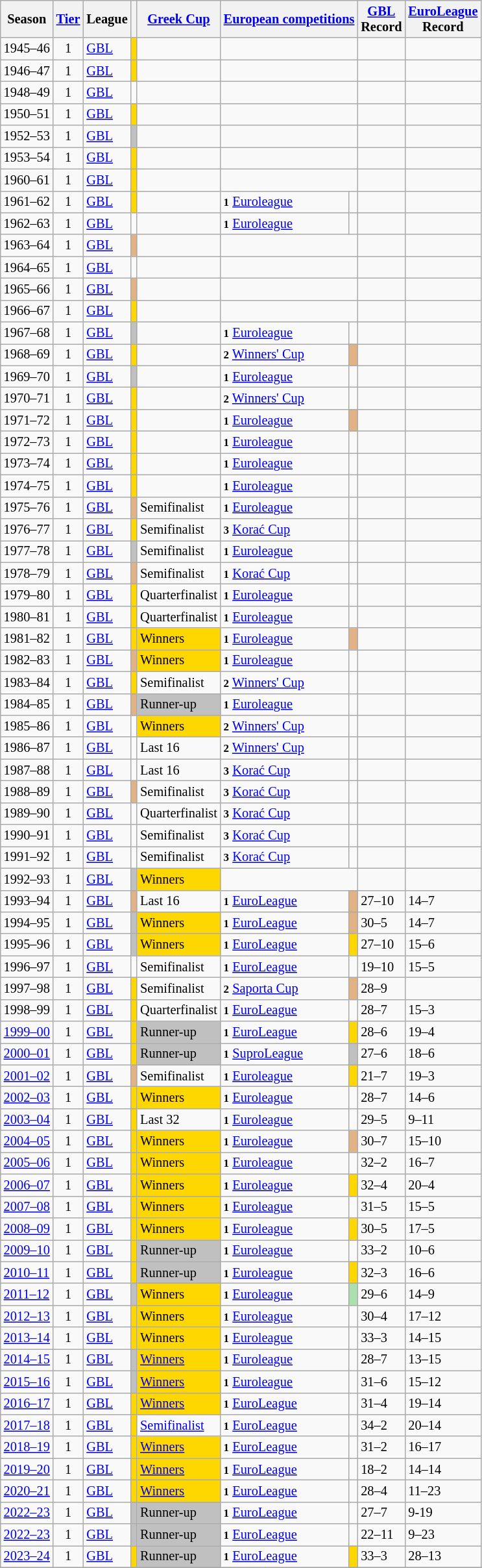<table class="wikitable" style="font-size:85%">
<tr>
<th>Season</th>
<th><a href='#'>Tier</a></th>
<th>League</th>
<th></th>
<th><a href='#'>Greek Cup</a></th>
<th colspan=2><a href='#'>European competitions</a></th>
<th><a href='#'>GBL</a> <br> Record</th>
<th><a href='#'>EuroLeague</a> <br> Record</th>
</tr>
<tr>
<td>1945–46</td>
<td align=center>1</td>
<td><a href='#'>GBL</a></td>
<td bgcolor=gold></td>
<td></td>
<td colspan=2></td>
<td></td>
<td></td>
</tr>
<tr>
<td>1946–47</td>
<td align=center>1</td>
<td><a href='#'>GBL</a></td>
<td bgcolor=gold></td>
<td></td>
<td colspan=2></td>
<td></td>
<td></td>
</tr>
<tr>
<td>1948–49</td>
<td align=center>1</td>
<td><a href='#'>GBL</a></td>
<td></td>
<td></td>
<td colspan=2></td>
<td></td>
<td></td>
</tr>
<tr>
<td>1950–51</td>
<td align=center>1</td>
<td><a href='#'>GBL</a></td>
<td bgcolor=gold></td>
<td></td>
<td colspan=2></td>
<td></td>
<td></td>
</tr>
<tr>
<td>1952–53</td>
<td align=center>1</td>
<td><a href='#'>GBL</a></td>
<td bgcolor=silver></td>
<td></td>
<td colspan=2></td>
<td></td>
<td></td>
</tr>
<tr>
<td>1953–54</td>
<td align=center>1</td>
<td><a href='#'>GBL</a></td>
<td bgcolor=gold></td>
<td></td>
<td colspan=2></td>
<td></td>
<td></td>
</tr>
<tr>
<td>1960–61</td>
<td align=center>1</td>
<td><a href='#'>GBL</a></td>
<td bgcolor=gold></td>
<td></td>
<td colspan=2></td>
<td></td>
<td></td>
</tr>
<tr>
<td>1961–62</td>
<td align=center>1</td>
<td><a href='#'>GBL</a></td>
<td bgcolor=gold></td>
<td></td>
<td><small><strong>1</strong></small> <a href='#'>Euroleague</a></td>
<td></td>
<td></td>
<td></td>
</tr>
<tr>
<td>1962–63</td>
<td align=center>1</td>
<td><a href='#'>GBL</a></td>
<td></td>
<td></td>
<td><small><strong>1</strong></small> <a href='#'>Euroleague</a></td>
<td></td>
<td></td>
<td></td>
</tr>
<tr>
<td>1963–64</td>
<td align=center>1</td>
<td><a href='#'>GBL</a></td>
<td style="background:#e1b384"></td>
<td></td>
<td colspan=2></td>
<td></td>
<td></td>
</tr>
<tr>
<td>1964–65</td>
<td align=center>1</td>
<td><a href='#'>GBL</a></td>
<td></td>
<td></td>
<td colspan=2></td>
<td></td>
<td></td>
</tr>
<tr>
<td>1965–66</td>
<td align=center>1</td>
<td><a href='#'>GBL</a></td>
<td style="background:#e1b384"></td>
<td></td>
<td colspan=2></td>
<td></td>
<td></td>
</tr>
<tr>
<td>1966–67</td>
<td align=center>1</td>
<td><a href='#'>GBL</a></td>
<td bgcolor=gold></td>
<td></td>
<td colspan=2></td>
<td></td>
<td></td>
</tr>
<tr>
<td>1967–68</td>
<td align=center>1</td>
<td><a href='#'>GBL</a></td>
<td bgcolor=silver></td>
<td></td>
<td><small><strong>1</strong></small> <a href='#'>Euroleague</a></td>
<td></td>
<td></td>
<td></td>
</tr>
<tr>
<td>1968–69</td>
<td align=center>1</td>
<td><a href='#'>GBL</a></td>
<td bgcolor=gold></td>
<td></td>
<td><small><strong>2</strong></small> <a href='#'>Winners' Cup</a></td>
<td style="background:#e1b384"></td>
<td></td>
<td></td>
</tr>
<tr>
<td>1969–70</td>
<td align=center>1</td>
<td><a href='#'>GBL</a></td>
<td bgcolor=silver></td>
<td></td>
<td><small><strong>1</strong></small> <a href='#'>Euroleague</a></td>
<td></td>
<td></td>
<td></td>
</tr>
<tr>
<td>1970–71</td>
<td align=center>1</td>
<td><a href='#'>GBL</a></td>
<td bgcolor=gold></td>
<td></td>
<td><small><strong>2</strong></small> <a href='#'>Winners' Cup</a></td>
<td></td>
<td></td>
<td></td>
</tr>
<tr>
<td>1971–72</td>
<td align=center>1</td>
<td><a href='#'>GBL</a></td>
<td bgcolor=gold></td>
<td></td>
<td><small><strong>1</strong></small> <a href='#'>Euroleague</a></td>
<td style="background:#e1b384"></td>
<td></td>
<td></td>
</tr>
<tr>
<td>1972–73</td>
<td align=center>1</td>
<td><a href='#'>GBL</a></td>
<td bgcolor=gold></td>
<td></td>
<td><small><strong>1</strong></small> <a href='#'>Euroleague</a></td>
<td></td>
<td></td>
<td></td>
</tr>
<tr>
<td>1973–74</td>
<td align=center>1</td>
<td><a href='#'>GBL</a></td>
<td bgcolor=gold></td>
<td></td>
<td><small><strong>1</strong></small> <a href='#'>Euroleague</a></td>
<td></td>
<td></td>
<td></td>
</tr>
<tr>
<td>1974–75</td>
<td align=center>1</td>
<td><a href='#'>GBL</a></td>
<td bgcolor=gold></td>
<td></td>
<td><small><strong>1</strong></small> <a href='#'>Euroleague</a></td>
<td></td>
<td></td>
<td></td>
</tr>
<tr>
<td>1975–76</td>
<td align=center>1</td>
<td><a href='#'>GBL</a></td>
<td style="background:#e1b384"></td>
<td>Semifinalist</td>
<td><small><strong>1</strong></small> <a href='#'>Euroleague</a></td>
<td></td>
<td></td>
<td></td>
</tr>
<tr>
<td>1976–77</td>
<td align=center>1</td>
<td><a href='#'>GBL</a></td>
<td bgcolor=gold></td>
<td>Semifinalist</td>
<td><small><strong>3</strong></small> <a href='#'>Korać Cup</a></td>
<td></td>
<td></td>
<td></td>
</tr>
<tr>
<td>1977–78</td>
<td align=center>1</td>
<td><a href='#'>GBL</a></td>
<td bgcolor=silver></td>
<td>Semifinalist</td>
<td><small><strong>1</strong></small> <a href='#'>Euroleague</a></td>
<td></td>
<td></td>
<td></td>
</tr>
<tr>
<td>1978–79</td>
<td align=center>1</td>
<td><a href='#'>GBL</a></td>
<td style="background:#e1b384"></td>
<td>Semifinalist</td>
<td><small><strong>1</strong></small> <a href='#'>Korać Cup</a></td>
<td></td>
<td></td>
<td></td>
</tr>
<tr>
<td>1979–80</td>
<td align=center>1</td>
<td><a href='#'>GBL</a></td>
<td bgcolor=gold></td>
<td>Quarterfinalist</td>
<td><small><strong>1</strong></small> <a href='#'>Euroleague</a></td>
<td></td>
<td></td>
<td></td>
</tr>
<tr>
<td>1980–81</td>
<td align=center>1</td>
<td><a href='#'>GBL</a></td>
<td bgcolor=gold></td>
<td>Quarterfinalist</td>
<td><small><strong>1</strong></small> <a href='#'>Euroleague</a></td>
<td></td>
<td></td>
<td></td>
</tr>
<tr>
<td>1981–82</td>
<td align=center>1</td>
<td><a href='#'>GBL</a></td>
<td bgcolor=gold></td>
<td bgcolor=gold>Winners</td>
<td><small><strong>1</strong></small> <a href='#'>Euroleague</a></td>
<td style="background:#e1b384"></td>
<td></td>
<td></td>
</tr>
<tr>
<td>1982–83</td>
<td align=center>1</td>
<td><a href='#'>GBL</a></td>
<td style="background:#e1b384"></td>
<td bgcolor=gold>Winners</td>
<td><small><strong>1</strong></small> <a href='#'>Euroleague</a></td>
<td></td>
<td></td>
<td></td>
</tr>
<tr>
<td>1983–84</td>
<td align=center>1</td>
<td><a href='#'>GBL</a></td>
<td bgcolor=gold></td>
<td>Semifinalist</td>
<td><small><strong>2</strong></small> <a href='#'>Winners' Cup</a></td>
<td></td>
<td></td>
<td></td>
</tr>
<tr>
<td>1984–85</td>
<td align=center>1</td>
<td><a href='#'>GBL</a></td>
<td style="background:#e1b384"></td>
<td bgcolor=silver>Runner-up</td>
<td><small><strong>1</strong></small> <a href='#'>Euroleague</a></td>
<td></td>
<td></td>
<td></td>
</tr>
<tr>
<td>1985–86</td>
<td align=center>1</td>
<td><a href='#'>GBL</a></td>
<td></td>
<td bgcolor=gold>Winners</td>
<td><small><strong>2</strong></small> <a href='#'>Winners' Cup</a></td>
<td></td>
<td></td>
<td></td>
</tr>
<tr>
<td>1986–87</td>
<td align=center>1</td>
<td><a href='#'>GBL</a></td>
<td></td>
<td>Last 16</td>
<td><small><strong>2</strong></small> <a href='#'>Winners' Cup</a></td>
<td></td>
<td></td>
<td></td>
</tr>
<tr>
<td>1987–88</td>
<td align=center>1</td>
<td><a href='#'>GBL</a></td>
<td></td>
<td>Last 16</td>
<td><small><strong>3</strong></small> <a href='#'>Korać Cup</a></td>
<td></td>
<td></td>
<td></td>
</tr>
<tr>
<td>1988–89</td>
<td align=center>1</td>
<td><a href='#'>GBL</a></td>
<td style="background:#e1b384"></td>
<td>Semifinalist</td>
<td><small><strong>3</strong></small> <a href='#'>Korać Cup</a></td>
<td></td>
<td></td>
<td></td>
</tr>
<tr>
<td>1989–90</td>
<td align=center>1</td>
<td><a href='#'>GBL</a></td>
<td></td>
<td>Quarterfinalist</td>
<td><small><strong>3</strong></small> <a href='#'>Korać Cup</a></td>
<td></td>
<td></td>
<td></td>
</tr>
<tr>
<td>1990–91</td>
<td align=center>1</td>
<td><a href='#'>GBL</a></td>
<td></td>
<td>Semifinalist</td>
<td><small><strong>3</strong></small> <a href='#'>Korać Cup</a></td>
<td></td>
<td></td>
<td></td>
</tr>
<tr>
<td>1991–92</td>
<td align=center>1</td>
<td><a href='#'>GBL</a></td>
<td></td>
<td>Semifinalist</td>
<td><small><strong>3</strong></small> <a href='#'>Korać Cup</a></td>
<td></td>
<td></td>
<td></td>
</tr>
<tr>
<td>1992–93</td>
<td align=center>1</td>
<td><a href='#'>GBL</a></td>
<td bgcolor=silver></td>
<td bgcolor=gold>Winners</td>
<td colspan=2></td>
<td></td>
<td></td>
</tr>
<tr>
<td>1993–94</td>
<td align=center>1</td>
<td><a href='#'>GBL</a></td>
<td style="background:#e1b384"></td>
<td>Last 16</td>
<td><small><strong>1</strong></small> <a href='#'>EuroLeague</a></td>
<td style="background:#e1b384"></td>
<td>27–10</td>
<td>14–7</td>
</tr>
<tr>
<td>1994–95</td>
<td align=center>1</td>
<td><a href='#'>GBL</a></td>
<td bgcolor=silver></td>
<td bgcolor=gold>Winners</td>
<td><small><strong>1</strong></small> <a href='#'>EuroLeague</a></td>
<td style="background:#e1b384"></td>
<td>30–5</td>
<td>14–7</td>
</tr>
<tr>
<td>1995–96</td>
<td align=center>1</td>
<td><a href='#'>GBL</a></td>
<td bgcolor=silver></td>
<td bgcolor=gold>Winners</td>
<td><small><strong>1</strong></small> <a href='#'>EuroLeague</a></td>
<td bgcolor=gold></td>
<td>27–10</td>
<td>15–6</td>
</tr>
<tr>
<td>1996–97</td>
<td align=center>1</td>
<td><a href='#'>GBL</a></td>
<td></td>
<td>Semifinalist</td>
<td><small><strong>1</strong></small> <a href='#'>EuroLeague</a></td>
<td></td>
<td>19–10</td>
<td>15–5</td>
</tr>
<tr>
<td>1997–98</td>
<td align=center>1</td>
<td><a href='#'>GBL</a></td>
<td bgcolor=gold></td>
<td>Semifinalist</td>
<td><small><strong>2</strong></small> <a href='#'>Saporta Cup</a></td>
<td style="background:#e1b384"></td>
<td>28–9</td>
<td></td>
</tr>
<tr>
<td>1998–99</td>
<td align=center>1</td>
<td><a href='#'>GBL</a></td>
<td bgcolor=gold></td>
<td>Quarterfinalist</td>
<td><small><strong>1</strong></small> <a href='#'>EuroLeague</a></td>
<td></td>
<td>28–7</td>
<td>15–3</td>
</tr>
<tr>
<td><a href='#'>1999–00</a></td>
<td align=center>1</td>
<td><a href='#'>GBL</a></td>
<td bgcolor=gold></td>
<td bgcolor=silver>Runner-up</td>
<td><small><strong>1</strong></small> <a href='#'>EuroLeague</a></td>
<td bgcolor=gold></td>
<td>28–6</td>
<td>19–4</td>
</tr>
<tr>
<td><a href='#'>2000–01</a></td>
<td align=center>1</td>
<td><a href='#'>GBL</a></td>
<td bgcolor=gold></td>
<td bgcolor=silver>Runner-up</td>
<td><small><strong>1</strong></small> <a href='#'>SuproLeague</a></td>
<td bgcolor=silver></td>
<td>27–6</td>
<td>18–6</td>
</tr>
<tr>
<td><a href='#'>2001–02</a></td>
<td align=center>1</td>
<td><a href='#'>GBL</a></td>
<td style="background:#e1b384"></td>
<td>Semifinalist</td>
<td><small><strong>1</strong></small> <a href='#'>Euroleague</a></td>
<td bgcolor=gold></td>
<td>21–7</td>
<td>19–3</td>
</tr>
<tr>
<td><a href='#'>2002–03</a></td>
<td align=center>1</td>
<td><a href='#'>GBL</a></td>
<td bgcolor=gold></td>
<td bgcolor=gold>Winners</td>
<td><small><strong>1</strong></small> <a href='#'>Euroleague</a></td>
<td></td>
<td>28–7</td>
<td>14–6</td>
</tr>
<tr>
<td><a href='#'>2003–04</a></td>
<td align=center>1</td>
<td><a href='#'>GBL</a></td>
<td bgcolor=gold></td>
<td>Last 32</td>
<td><small><strong>1</strong></small> <a href='#'>Euroleague</a></td>
<td></td>
<td>29–5</td>
<td>9–11</td>
</tr>
<tr>
<td><a href='#'>2004–05</a></td>
<td align=center>1</td>
<td><a href='#'>GBL</a></td>
<td bgcolor=gold></td>
<td bgcolor=gold>Winners</td>
<td><small><strong>1</strong></small> <a href='#'>Euroleague</a></td>
<td style="background:#e1b384"></td>
<td>30–7</td>
<td>15–10</td>
</tr>
<tr>
<td><a href='#'>2005–06</a></td>
<td align=center>1</td>
<td><a href='#'>GBL</a></td>
<td bgcolor=gold></td>
<td bgcolor=gold>Winners</td>
<td><small><strong>1</strong></small> <a href='#'>Euroleague</a></td>
<td></td>
<td>32–2</td>
<td>16–7</td>
</tr>
<tr>
<td><a href='#'>2006–07</a></td>
<td align=center>1</td>
<td><a href='#'>GBL</a></td>
<td bgcolor=gold></td>
<td bgcolor=gold>Winners</td>
<td><small><strong>1</strong></small> <a href='#'>Euroleague</a></td>
<td bgcolor=gold></td>
<td>32–4</td>
<td>20–4</td>
</tr>
<tr>
<td><a href='#'>2007–08</a></td>
<td align=center>1</td>
<td><a href='#'>GBL</a></td>
<td bgcolor=gold></td>
<td bgcolor=gold>Winners</td>
<td><small><strong>1</strong></small> <a href='#'>Euroleague</a></td>
<td></td>
<td>31–5</td>
<td>15–5</td>
</tr>
<tr>
<td><a href='#'>2008–09</a></td>
<td align=center>1</td>
<td><a href='#'>GBL</a></td>
<td bgcolor=gold></td>
<td bgcolor=gold>Winners</td>
<td><small><strong>1</strong></small> <a href='#'>Euroleague</a></td>
<td bgcolor=gold></td>
<td>30–5</td>
<td>17–5</td>
</tr>
<tr>
<td><a href='#'>2009–10</a></td>
<td align=center>1</td>
<td><a href='#'>GBL</a></td>
<td bgcolor=gold></td>
<td bgcolor=silver>Runner-up</td>
<td><small><strong>1</strong></small> <a href='#'>Euroleague</a></td>
<td></td>
<td>33–2</td>
<td>10–6</td>
</tr>
<tr>
<td><a href='#'>2010–11</a></td>
<td align=center>1</td>
<td><a href='#'>GBL</a></td>
<td bgcolor=gold></td>
<td bgcolor=silver>Runner-up</td>
<td><small><strong>1</strong></small> <a href='#'>Euroleague</a></td>
<td bgcolor=gold></td>
<td>32–3</td>
<td>16–6</td>
</tr>
<tr>
<td><a href='#'>2011–12</a></td>
<td align=center>1</td>
<td><a href='#'>GBL</a></td>
<td bgcolor=silver></td>
<td bgcolor=gold>Winners</td>
<td><small><strong>1</strong></small> <a href='#'>Euroleague</a></td>
<td style="background:#ace1af;"></td>
<td>29–6</td>
<td>14–9</td>
</tr>
<tr>
<td><a href='#'>2012–13</a></td>
<td align=center>1</td>
<td><a href='#'>GBL</a></td>
<td bgcolor=gold></td>
<td bgcolor=gold>Winners</td>
<td><small><strong>1</strong></small> <a href='#'>Euroleague</a></td>
<td></td>
<td>30–4</td>
<td>17–12</td>
</tr>
<tr>
<td><a href='#'>2013–14</a></td>
<td align=center>1</td>
<td><a href='#'>GBL</a></td>
<td bgcolor=gold></td>
<td bgcolor=gold>Winners</td>
<td><small><strong>1</strong></small> <a href='#'>Euroleague</a></td>
<td></td>
<td>33–3</td>
<td>14–15</td>
</tr>
<tr>
<td><a href='#'>2014–15</a></td>
<td align=center>1</td>
<td><a href='#'>GBL</a></td>
<td bgcolor=silver></td>
<td bgcolor=gold><a href='#'>Winners</a></td>
<td><small><strong>1</strong></small> <a href='#'>Euroleague</a></td>
<td></td>
<td>28–7</td>
<td>13–15</td>
</tr>
<tr>
<td><a href='#'>2015–16</a></td>
<td align="center">1</td>
<td><a href='#'>GBL</a></td>
<td bgcolor=silver></td>
<td bgcolor=gold><a href='#'>Winners</a></td>
<td><small><strong>1</strong></small> <a href='#'>Euroleague</a></td>
<td></td>
<td>31–6</td>
<td>15–12</td>
</tr>
<tr>
<td><a href='#'>2016–17</a></td>
<td align="center">1</td>
<td><a href='#'>GBL</a></td>
<td bgcolor=gold></td>
<td bgcolor=gold><a href='#'>Winners</a></td>
<td><small><strong>1</strong></small> <a href='#'>EuroLeague</a></td>
<td></td>
<td>31–4</td>
<td>19–14</td>
</tr>
<tr>
<td><a href='#'>2017–18</a></td>
<td align="center">1</td>
<td><a href='#'>GBL</a></td>
<td bgcolor=gold></td>
<td><a href='#'>Semifinalist</a></td>
<td><small><strong>1</strong></small> <a href='#'>EuroLeague</a></td>
<td></td>
<td>34–2</td>
<td>20–14</td>
</tr>
<tr>
<td><a href='#'>2018–19</a></td>
<td align="center">1</td>
<td><a href='#'>GBL</a></td>
<td bgcolor=gold></td>
<td bgcolor=gold><a href='#'>Winners</a></td>
<td><small><strong>1</strong></small> <a href='#'>EuroLeague</a></td>
<td></td>
<td>31–2</td>
<td>16–17</td>
</tr>
<tr>
<td><a href='#'>2019–20</a></td>
<td align="center">1</td>
<td><a href='#'>GBL</a></td>
<td bgcolor=gold></td>
<td bgcolor=gold><a href='#'>Winners</a></td>
<td><small><strong>1</strong></small> <a href='#'>EuroLeague</a></td>
<td></td>
<td>18–2</td>
<td>14–14</td>
</tr>
<tr>
<td><a href='#'>2020–21</a></td>
<td align="center">1</td>
<td><a href='#'>GBL</a></td>
<td bgcolor=gold></td>
<td bgcolor=gold><a href='#'>Winners</a></td>
<td><small><strong>1</strong></small> <a href='#'>EuroLeague</a></td>
<td></td>
<td>28–4</td>
<td>11–23</td>
</tr>
<tr>
<td><a href='#'>2022–23</a></td>
<td align="center">1</td>
<td><a href='#'>GBL</a></td>
<td bgcolor=silver></td>
<td bgcolor=silver>Runner-up</td>
<td><small><strong>1</strong></small> <a href='#'>EuroLeague</a></td>
<td></td>
<td>27–7</td>
<td>9-19</td>
</tr>
<tr>
<td><a href='#'>2022–23</a></td>
<td align="center">1</td>
<td><a href='#'>GBL</a></td>
<td bgcolor=silver></td>
<td bgcolor=silver>Runner-up</td>
<td><small><strong>1</strong></small> <a href='#'>EuroLeague</a></td>
<td></td>
<td>22–11</td>
<td>9–23</td>
</tr>
<tr>
<td><a href='#'>2023–24</a></td>
<td align="center">1</td>
<td><a href='#'>GBL</a></td>
<td bgcolor=gold></td>
<td bgcolor=silver>Runner-up</td>
<td><small><strong>1</strong></small> <a href='#'>EuroLeague</a></td>
<td bgcolor=gold></td>
<td>33–3</td>
<td>28–13</td>
</tr>
<tr>
</tr>
</table>
